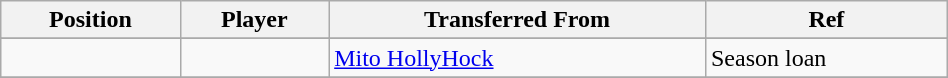<table class="wikitable sortable" style="width:50%; text-align:center; font-size:100%; text-align:left;">
<tr>
<th><strong>Position</strong></th>
<th><strong>Player</strong></th>
<th><strong>Transferred From</strong></th>
<th><strong>Ref</strong></th>
</tr>
<tr>
</tr>
<tr>
<td></td>
<td></td>
<td> <a href='#'>Mito HollyHock</a></td>
<td>Season loan </td>
</tr>
<tr>
</tr>
</table>
